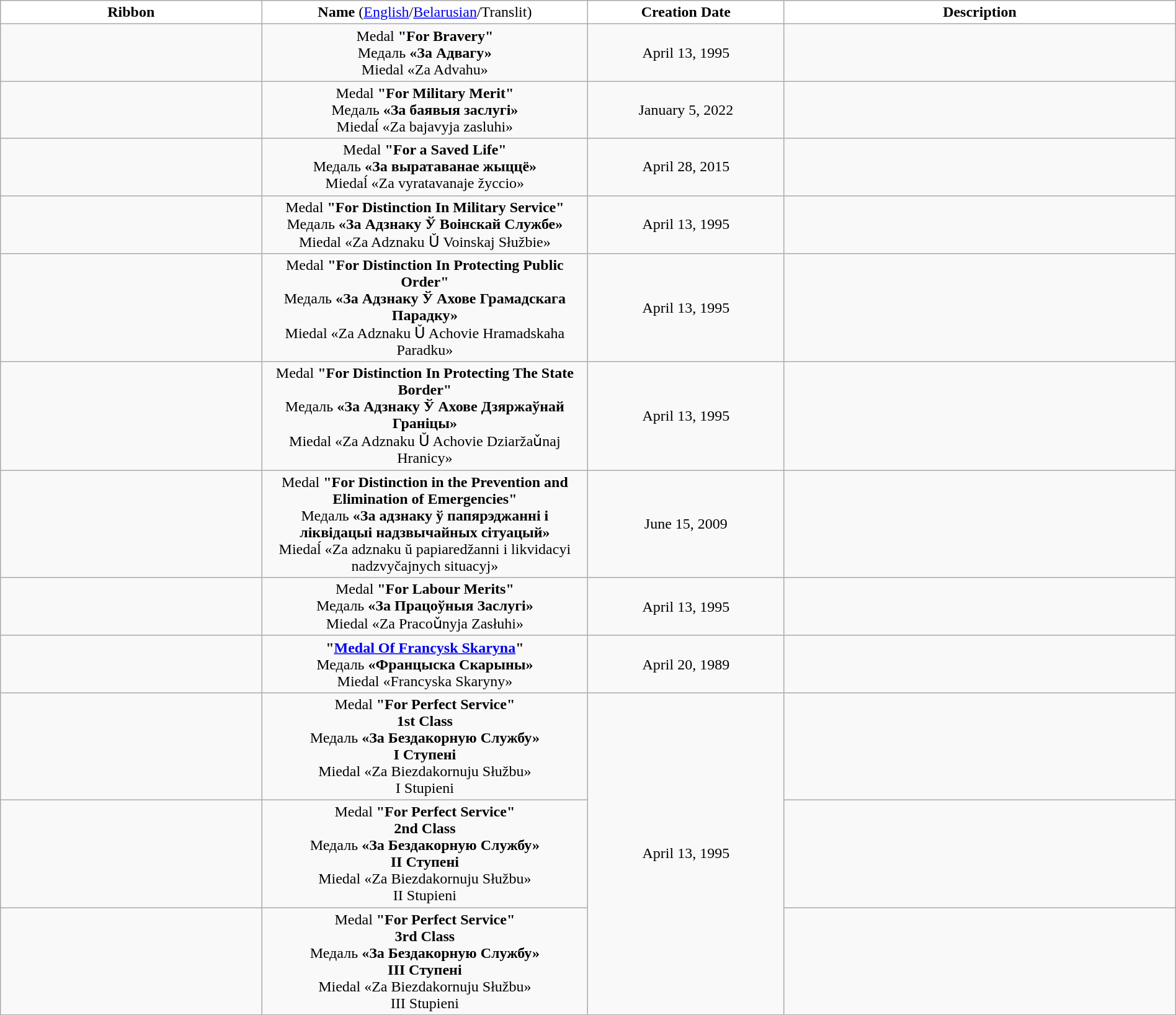<table class="wikitable" width="100%" style="text-align:center;">
<tr>
<td width="20%" bgcolor="#FFFFFF"><strong>Ribbon</strong></td>
<td width="25%" bgcolor="#FFFFFF"><strong>Name</strong> (<a href='#'>English</a>/<a href='#'>Belarusian</a>/Translit)</td>
<td width="15%" bgcolor="#FFFFFF"><strong>Creation Date</strong></td>
<td width="30%" bgcolor="#FFFFFF"><strong>Description</strong></td>
</tr>
<tr>
<td></td>
<td>Medal <strong>"For Bravery"</strong><br>Медаль <strong>«За Адвагу»</strong><br>Miedal «Za Advahu»</td>
<td>April 13, 1995</td>
<td></td>
</tr>
<tr>
<td></td>
<td>Medal <strong>"For Military Merit"</strong><br>Медаль <strong>«За баявыя заслугі»</strong><br>Miedaĺ «Za bajavyja zasluhi»</td>
<td>January 5, 2022</td>
<td></td>
</tr>
<tr>
<td></td>
<td>Medal <strong>"For a Saved Life"</strong><br>Медаль <strong>«За выратаванае жыццё»</strong><br>Miedaĺ «Za vyratavanaje žyccio»</td>
<td>April 28, 2015</td>
<td></td>
</tr>
<tr>
<td></td>
<td>Medal <strong>"For Distinction In Military Service"</strong><br>Медаль <strong>«За Адзнаку Ў Воiнскай Службе»</strong><br>Miedal «Za Adznaku Ǔ Voinskaj Słužbie»</td>
<td>April 13, 1995</td>
<td></td>
</tr>
<tr>
<td></td>
<td>Medal <strong>"For Distinction In Protecting Public Order"</strong><br>Медаль <strong>«За Адзнаку Ў Ахове Грамадскага Парадку»</strong><br>Miedal «Za Adznaku Ǔ Achovie Hramadskaha Paradku»</td>
<td>April 13, 1995</td>
<td></td>
</tr>
<tr>
<td></td>
<td>Medal <strong>"For Distinction In Protecting The State Border"</strong><br>Медаль <strong>«За Адзнаку Ў Ахове Дзяржаўнай Граніцы»</strong><br>Miedal «Za Adznaku Ǔ Achovie Dziaržaǔnaj Hranicy»</td>
<td>April 13, 1995</td>
<td></td>
</tr>
<tr>
<td></td>
<td>Medal <strong>"For Distinction in the Prevention and Elimination of Emergencies"</strong><br>Медаль <strong>«За адзнаку ў папярэджанні і ліквідацыі надзвычайных сітуацый»</strong><br>Miedaĺ «Za adznaku ŭ papiaredžanni i likvidacyi nadzvyčajnych situacyj»</td>
<td>June 15, 2009</td>
<td></td>
</tr>
<tr>
<td></td>
<td>Medal <strong>"For Labour Merits"</strong><br>Медаль <strong>«За Працоўныя Заслугi»</strong><br>Miedal «Za Pracoǔnyja Zasłuhi»</td>
<td>April 13, 1995</td>
<td></td>
</tr>
<tr>
<td></td>
<td><strong>"<a href='#'>Medal Of Francysk Skaryna</a>"</strong><br>Медаль <strong>«Францыска Скарыны»</strong><br>Miedal «Francyska Skaryny»</td>
<td>April 20, 1989</td>
<td></td>
</tr>
<tr>
<td></td>
<td>Medal <strong>"For Perfect Service"<br>1st Class</strong><br>Медаль <strong>«За Бездакорную Службу»<br>I Ступені</strong><br>Miedal «Za Biezdakornuju Słužbu»<br>I Stupieni</td>
<td rowspan="3">April 13, 1995</td>
<td></td>
</tr>
<tr>
<td></td>
<td>Medal <strong>"For Perfect Service"<br>2nd Class</strong><br>Медаль <strong>«За Бездакорную Службу»<br>II Ступені</strong><br>Miedal «Za Biezdakornuju Słužbu»<br>II Stupieni</td>
<td></td>
</tr>
<tr>
<td></td>
<td>Medal <strong>"For Perfect Service"<br>3rd Class</strong><br>Медаль <strong>«За Бездакорную Службу»<br>III Ступені</strong><br>Miedal «Za Biezdakornuju Słužbu»<br>III Stupieni</td>
<td></td>
</tr>
</table>
